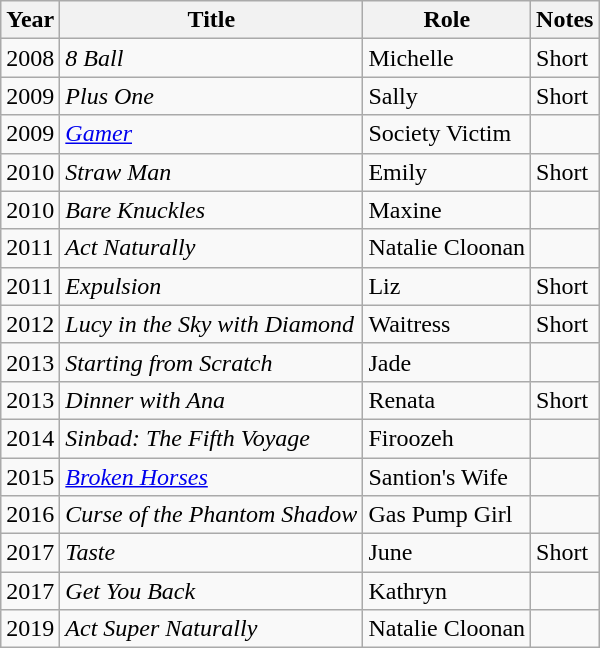<table class="wikitable sortable">
<tr>
<th>Year</th>
<th>Title</th>
<th>Role</th>
<th class="unsortable">Notes</th>
</tr>
<tr>
<td>2008</td>
<td><em>8 Ball</em></td>
<td>Michelle</td>
<td>Short</td>
</tr>
<tr>
<td>2009</td>
<td><em>Plus One</em></td>
<td>Sally</td>
<td>Short</td>
</tr>
<tr>
<td>2009</td>
<td><em><a href='#'>Gamer</a></em></td>
<td>Society Victim</td>
<td></td>
</tr>
<tr>
<td>2010</td>
<td><em>Straw Man</em></td>
<td>Emily</td>
<td>Short</td>
</tr>
<tr>
<td>2010</td>
<td><em>Bare Knuckles</em></td>
<td>Maxine</td>
<td></td>
</tr>
<tr>
<td>2011</td>
<td><em>Act Naturally</em></td>
<td>Natalie Cloonan</td>
<td></td>
</tr>
<tr>
<td>2011</td>
<td><em>Expulsion</em></td>
<td>Liz</td>
<td>Short</td>
</tr>
<tr>
<td>2012</td>
<td><em>Lucy in the Sky with Diamond</em></td>
<td>Waitress</td>
<td>Short</td>
</tr>
<tr>
<td>2013</td>
<td><em>Starting from Scratch</em></td>
<td>Jade</td>
<td></td>
</tr>
<tr>
<td>2013</td>
<td><em>Dinner with Ana</em></td>
<td>Renata</td>
<td>Short</td>
</tr>
<tr>
<td>2014</td>
<td><em>Sinbad: The Fifth Voyage</em></td>
<td>Firoozeh</td>
<td></td>
</tr>
<tr>
<td>2015</td>
<td><em><a href='#'>Broken Horses</a></em></td>
<td>Santion's Wife</td>
<td></td>
</tr>
<tr>
<td>2016</td>
<td><em>Curse of the Phantom Shadow</em></td>
<td>Gas Pump Girl</td>
<td></td>
</tr>
<tr>
<td>2017</td>
<td><em>Taste</em></td>
<td>June</td>
<td>Short</td>
</tr>
<tr>
<td>2017</td>
<td><em>Get You Back</em></td>
<td>Kathryn</td>
<td></td>
</tr>
<tr>
<td>2019</td>
<td><em>Act Super Naturally</em></td>
<td>Natalie Cloonan</td>
<td></td>
</tr>
</table>
